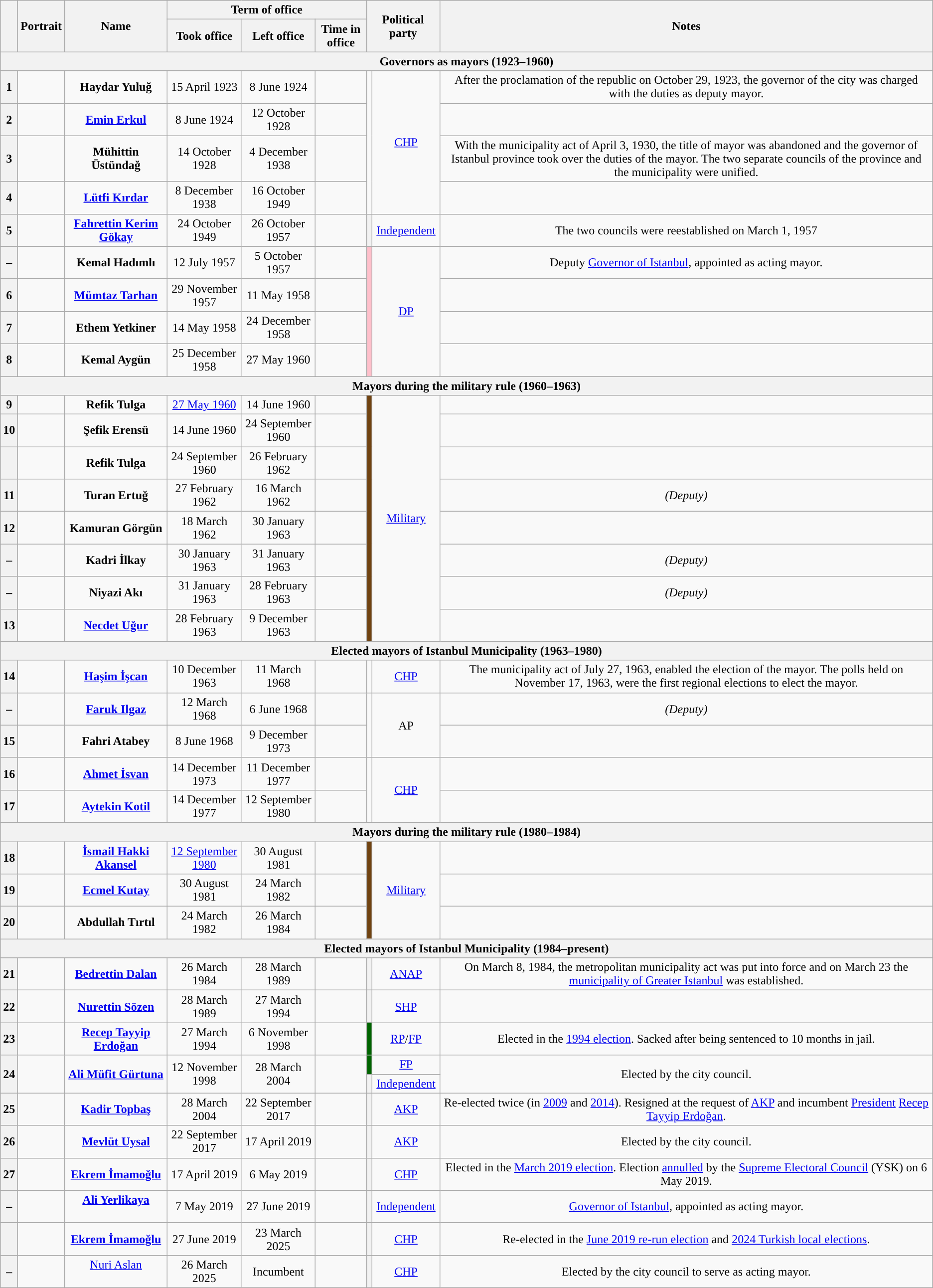<table class="wikitable" style="text-align:center">
<tr>
<th rowspan=2></th>
<th rowspan=2>Portrait</th>
<th width=130 rowspan=2>Name<br></th>
<th colspan=3>Term of office</th>
<th colspan=2 rowspan=2>Political party</th>
<th rowspan=2>Notes</th>
</tr>
<tr>
<th>Took office</th>
<th>Left office</th>
<th>Time in office</th>
</tr>
<tr>
<th colspan="9">Governors as mayors (1923–1960)</th>
</tr>
<tr>
<th>1</th>
<td></td>
<td><strong>Haydar Yuluğ<br></strong></td>
<td>15 April 1923</td>
<td>8 June 1924</td>
<td></td>
<td rowspan=4 style="background:"></td>
<td rowspan=4><a href='#'>CHP</a></td>
<td>After the proclamation of the republic on October 29, 1923, the governor of the city was charged with the duties as deputy mayor.</td>
</tr>
<tr>
<th>2</th>
<td></td>
<td><strong><a href='#'>Emin Erkul</a><br></strong></td>
<td>8 June 1924</td>
<td>12 October 1928</td>
<td></td>
<td></td>
</tr>
<tr>
<th>3</th>
<td></td>
<td><strong>Mühittin Üstündağ<br></strong></td>
<td>14 October 1928</td>
<td>4 December 1938</td>
<td></td>
<td>With the municipality act of April 3, 1930, the title of mayor was abandoned and the governor of Istanbul province took over the duties of the mayor. The two separate councils of the province and the municipality were unified.</td>
</tr>
<tr>
<th>4</th>
<td></td>
<td><strong><a href='#'>Lütfi Kırdar</a><br></strong></td>
<td>8 December 1938</td>
<td>16 October 1949</td>
<td></td>
<td></td>
</tr>
<tr>
<th>5</th>
<td></td>
<td><strong><a href='#'>Fahrettin Kerim Gökay</a><br></strong></td>
<td>24 October 1949</td>
<td>26 October 1957</td>
<td></td>
<th></th>
<td><a href='#'>Independent</a></td>
<td>The two councils were reestablished on March 1, 1957</td>
</tr>
<tr>
<th>–</th>
<td></td>
<td><strong>Kemal Hadımlı<br></strong></td>
<td>12 July 1957</td>
<td>5 October 1957</td>
<td></td>
<td rowspan=4 style="background:pink"></td>
<td rowspan=4><a href='#'>DP</a></td>
<td>Deputy <a href='#'>Governor of Istanbul</a>, appointed as acting mayor.</td>
</tr>
<tr>
<th>6</th>
<td></td>
<td><strong><a href='#'>Mümtaz Tarhan</a><br></strong></td>
<td>29 November 1957</td>
<td>11 May 1958</td>
<td></td>
<td></td>
</tr>
<tr>
<th>7</th>
<td></td>
<td><strong>Ethem Yetkiner<br></strong></td>
<td>14 May 1958</td>
<td>24 December 1958</td>
<td></td>
<td></td>
</tr>
<tr>
<th>8</th>
<td></td>
<td><strong>Kemal Aygün<br></strong></td>
<td>25 December 1958</td>
<td>27 May 1960</td>
<td></td>
<td></td>
</tr>
<tr>
<th colspan="9">Mayors during the military rule (1960–1963)</th>
</tr>
<tr>
<th>9</th>
<td></td>
<td><strong>Refik Tulga<br></strong></td>
<td><a href='#'>27 May 1960</a></td>
<td>14 June 1960</td>
<td></td>
<td rowspan=8 style="background: #704311"></td>
<td rowspan=8><a href='#'>Military</a></td>
<td></td>
</tr>
<tr>
<th>10</th>
<td></td>
<td><strong>Şefik Erensü<br></strong></td>
<td>14 June 1960</td>
<td>24 September 1960</td>
<td></td>
<td></td>
</tr>
<tr>
<th></th>
<td></td>
<td><strong>Refik Tulga<br></strong></td>
<td>24 September 1960</td>
<td>26 February 1962</td>
<td></td>
<td></td>
</tr>
<tr>
<th>11</th>
<td></td>
<td><strong>Turan Ertuğ</strong></td>
<td>27 February 1962</td>
<td>16 March 1962</td>
<td></td>
<td><em>(Deputy)</em></td>
</tr>
<tr>
<th>12</th>
<td></td>
<td><strong>Kamuran Görgün</strong></td>
<td>18 March 1962</td>
<td>30 January 1963</td>
<td></td>
<td></td>
</tr>
<tr>
<th>–</th>
<td></td>
<td><strong>Kadri İlkay</strong></td>
<td>30 January 1963</td>
<td>31 January 1963</td>
<td></td>
<td><em>(Deputy)</em></td>
</tr>
<tr>
<th>–</th>
<td></td>
<td><strong>Niyazi Akı<br></strong></td>
<td>31 January 1963</td>
<td>28 February 1963</td>
<td></td>
<td><em>(Deputy)</em></td>
</tr>
<tr>
<th>13</th>
<td></td>
<td><strong><a href='#'>Necdet Uğur</a><br></strong></td>
<td>28 February 1963</td>
<td>9 December 1963</td>
<td></td>
<td></td>
</tr>
<tr>
<th colspan="9">Elected mayors of Istanbul Municipality (1963–1980)</th>
</tr>
<tr>
<th>14</th>
<td></td>
<td><strong><a href='#'>Haşim İşcan</a><br></strong></td>
<td>10 December 1963</td>
<td>11 March 1968</td>
<td></td>
<td rowspan=1 style="background:"></td>
<td rowspan=1><a href='#'>CHP</a></td>
<td>The municipality act of July 27, 1963, enabled the election of the mayor. The polls held on November 17, 1963, were the first regional elections to elect the mayor.</td>
</tr>
<tr>
<th>–</th>
<td></td>
<td><strong><a href='#'>Faruk Ilgaz</a><br></strong></td>
<td>12 March 1968</td>
<td>6 June 1968</td>
<td></td>
<td rowspan=2 style="background:"></td>
<td rowspan=2>AP</td>
<td><em>(Deputy)</em></td>
</tr>
<tr>
<th>15</th>
<td></td>
<td><strong>Fahri Atabey<br></strong></td>
<td>8 June 1968</td>
<td>9 December 1973</td>
<td></td>
<td></td>
</tr>
<tr>
<th>16</th>
<td></td>
<td><strong><a href='#'>Ahmet İsvan</a><br></strong></td>
<td>14 December 1973</td>
<td>11 December 1977</td>
<td></td>
<td rowspan=2 style="background:"></td>
<td rowspan=2><a href='#'>CHP</a></td>
</tr>
<tr>
<th>17</th>
<td></td>
<td><strong><a href='#'>Aytekin Kotil</a><br></strong></td>
<td>14 December 1977</td>
<td>12 September 1980</td>
<td></td>
<td></td>
</tr>
<tr>
<th colspan="9">Mayors during the military rule (1980–1984)</th>
</tr>
<tr>
<th>18</th>
<td></td>
<td><strong><a href='#'>İsmail Hakki Akansel</a><br></strong></td>
<td><a href='#'>12 September 1980</a></td>
<td>30 August 1981</td>
<td></td>
<td rowspan=3 style="background: #704311"></td>
<td rowspan=3><a href='#'>Military</a></td>
<td></td>
</tr>
<tr>
<th>19</th>
<td></td>
<td><strong><a href='#'>Ecmel Kutay</a><br></strong></td>
<td>30 August 1981</td>
<td>24 March 1982</td>
<td></td>
<td></td>
</tr>
<tr>
<th>20</th>
<td></td>
<td><strong>Abdullah Tırtıl<br></strong></td>
<td>24 March 1982</td>
<td>26 March 1984</td>
<td></td>
<td></td>
</tr>
<tr>
<th colspan="9">Elected mayors of Istanbul Municipality (1984–present)</th>
</tr>
<tr>
<th>21</th>
<td></td>
<td><strong><a href='#'>Bedrettin Dalan</a></strong><br></td>
<td>26 March 1984</td>
<td>28 March 1989</td>
<td></td>
<th style="background:"></th>
<td><a href='#'>ANAP</a></td>
<td>On March 8, 1984, the metropolitan municipality act was put into force and on March 23 the <a href='#'>municipality of Greater Istanbul</a> was established.</td>
</tr>
<tr>
<th>22</th>
<td></td>
<td><strong><a href='#'>Nurettin Sözen</a></strong><br></td>
<td>28 March 1989</td>
<td>27 March 1994</td>
<td></td>
<th style="background:"></th>
<td><a href='#'>SHP</a></td>
<td></td>
</tr>
<tr>
<th>23</th>
<td></td>
<td><strong><a href='#'>Recep Tayyip Erdoğan</a></strong><br></td>
<td>27 March 1994</td>
<td>6 November 1998</td>
<td></td>
<th style="background:DarkGreen"></th>
<td><a href='#'>RP</a>/<a href='#'>FP</a></td>
<td>Elected in the <a href='#'>1994 election</a>. Sacked after being sentenced to 10 months in jail.</td>
</tr>
<tr>
<th rowspan="2">24</th>
<td rowspan="2"></td>
<td rowspan="2"><strong><a href='#'>Ali Müfit Gürtuna</a></strong><br></td>
<td rowspan="2">12 November 1998</td>
<td rowspan="2">28 March 2004</td>
<td rowspan="2"></td>
<th style="background:DarkGreen"></th>
<td><a href='#'>FP</a><br></td>
<td rowspan="2">Elected by the city council.</td>
</tr>
<tr>
<th style="background:"></th>
<td><a href='#'>Independent</a><br></td>
</tr>
<tr>
<th>25</th>
<td></td>
<td><strong><a href='#'>Kadir Topbaş</a><br></strong></td>
<td>28 March 2004</td>
<td>22 September 2017</td>
<td></td>
<th style="background:"></th>
<td><a href='#'>AKP</a></td>
<td>Re-elected twice (in <a href='#'>2009</a> and <a href='#'>2014</a>). Resigned at the request of <a href='#'>AKP</a> and incumbent <a href='#'>President</a> <a href='#'>Recep Tayyip Erdoğan</a>.</td>
</tr>
<tr>
<th>26</th>
<td></td>
<td><strong><a href='#'>Mevlüt Uysal</a></strong><br></td>
<td>22 September 2017</td>
<td>17 April 2019</td>
<td></td>
<th style="background:"></th>
<td><a href='#'>AKP</a></td>
<td>Elected by the city council.</td>
</tr>
<tr>
<th>27</th>
<td></td>
<td><strong><a href='#'>Ekrem İmamoğlu</a></strong><br></td>
<td>17 April 2019</td>
<td>6 May 2019</td>
<td></td>
<th style="background:"></th>
<td><a href='#'>CHP</a></td>
<td>Elected in the <a href='#'>March 2019 election</a>. Election <a href='#'>annulled</a> by the <a href='#'>Supreme Electoral Council</a> (YSK) on 6 May 2019.</td>
</tr>
<tr>
<th>–</th>
<td></td>
<td><strong><a href='#'>Ali Yerlikaya</a></strong><br><br></td>
<td>7 May 2019</td>
<td>27 June 2019</td>
<td></td>
<th style="background:"></th>
<td><a href='#'>Independent</a></td>
<td><a href='#'>Governor of Istanbul</a>, appointed as acting mayor.</td>
</tr>
<tr>
<th></th>
<td></td>
<td><strong><a href='#'>Ekrem İmamoğlu</a></strong><br></td>
<td>27 June 2019</td>
<td>23 March 2025</td>
<td></td>
<th style="background:"></th>
<td><a href='#'>CHP</a></td>
<td>Re-elected in the <a href='#'>June 2019 re-run election</a> and <a href='#'>2024 Turkish local elections</a>.</td>
</tr>
<tr>
<th>–</th>
<td></td>
<td><a href='#'>Nuri Aslan</a><br><br></td>
<td>26 March 2025</td>
<td>Incumbent</td>
<td></td>
<th style="background:"></th>
<td><a href='#'>CHP</a></td>
<td>Elected by the city council to serve as acting mayor.</td>
</tr>
</table>
